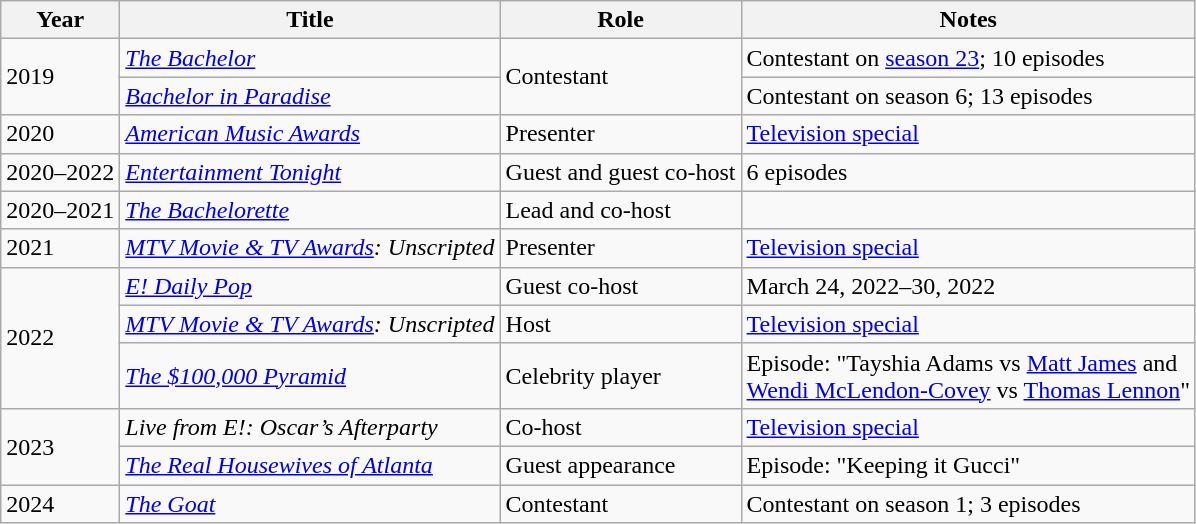<table class="wikitable">
<tr>
<th>Year</th>
<th>Title</th>
<th>Role</th>
<th>Notes</th>
</tr>
<tr>
<td rowspan="2">2019</td>
<td><em><a href='#'>The Bachelor</a></em></td>
<td rowspan="2">Contestant</td>
<td>Contestant on <a href='#'>season 23</a>; 10 episodes</td>
</tr>
<tr>
<td><em><a href='#'>Bachelor in Paradise</a></em></td>
<td>Contestant on season 6; 13 episodes</td>
</tr>
<tr>
<td>2020</td>
<td><em><a href='#'>American Music Awards</a> </em></td>
<td>Presenter</td>
<td><a href='#'>Television special</a></td>
</tr>
<tr>
<td>2020–2022</td>
<td><em><a href='#'>Entertainment Tonight</a></em></td>
<td>Guest and guest co-host</td>
<td>6 episodes</td>
</tr>
<tr>
<td>2020–2021</td>
<td><em><a href='#'>The Bachelorette</a></em></td>
<td>Lead and co-host</td>
<td></td>
</tr>
<tr>
<td>2021</td>
<td><em><a href='#'>MTV Movie & TV Awards</a>: Unscripted</em></td>
<td>Presenter</td>
<td><a href='#'>Television special</a></td>
</tr>
<tr>
<td rowspan="3">2022</td>
<td><em><a href='#'>E! Daily Pop</a></em></td>
<td>Guest co-host</td>
<td>March 24, 2022–30, 2022</td>
</tr>
<tr>
<td><em><a href='#'>MTV Movie & TV Awards</a>: Unscripted</em></td>
<td>Host</td>
<td><a href='#'>Television special</a></td>
</tr>
<tr>
<td><a href='#'><em>The $100,000 Pyramid</em></a></td>
<td>Celebrity player</td>
<td>Episode: "Tayshia Adams vs <a href='#'>Matt James</a> and<br><a href='#'>Wendi McLendon-Covey</a> vs <a href='#'>Thomas Lennon</a>"</td>
</tr>
<tr>
<td rowspan="2">2023</td>
<td><em>Live from E!: Oscar’s Afterparty </em></td>
<td>Co-host</td>
<td><a href='#'>Television special</a></td>
</tr>
<tr>
<td><em><a href='#'>The Real Housewives of Atlanta</a></em></td>
<td>Guest appearance</td>
<td>Episode: "Keeping it Gucci"</td>
</tr>
<tr>
<td>2024</td>
<td><em> <a href='#'>The Goat</a></em></td>
<td>Contestant</td>
<td>Contestant on season 1; 3 episodes</td>
</tr>
</table>
